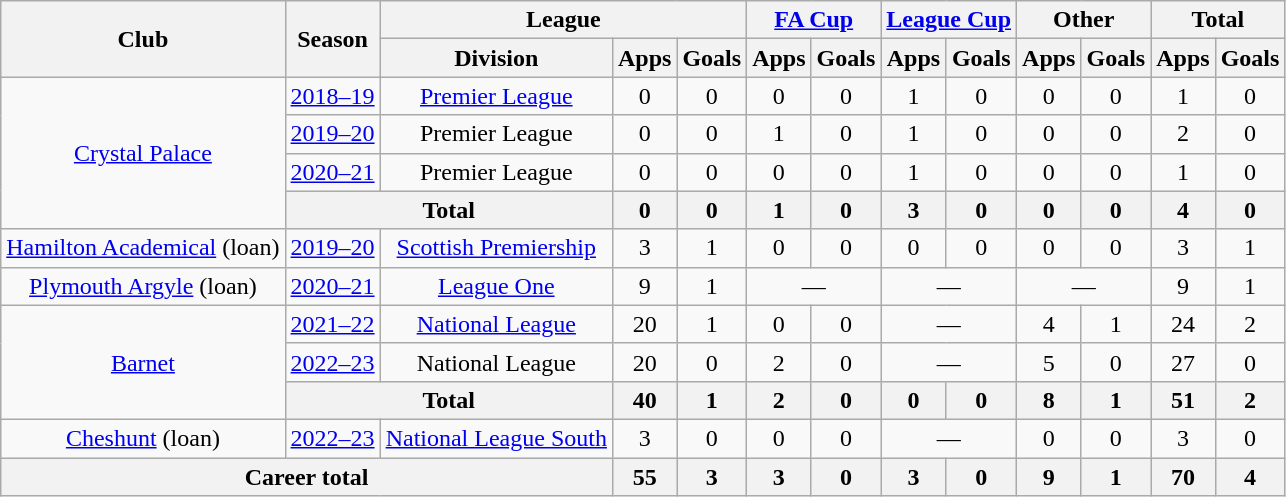<table class="wikitable" style="text-align: center;">
<tr>
<th rowspan=2>Club</th>
<th rowspan=2>Season</th>
<th colspan=3>League</th>
<th colspan=2><a href='#'>FA Cup</a></th>
<th colspan=2><a href='#'>League Cup</a></th>
<th colspan=2>Other</th>
<th colspan=2>Total</th>
</tr>
<tr>
<th>Division</th>
<th>Apps</th>
<th>Goals</th>
<th>Apps</th>
<th>Goals</th>
<th>Apps</th>
<th>Goals</th>
<th>Apps</th>
<th>Goals</th>
<th>Apps</th>
<th>Goals</th>
</tr>
<tr>
<td rowspan="4"><a href='#'>Crystal Palace</a></td>
<td><a href='#'>2018–19</a></td>
<td><a href='#'>Premier League</a></td>
<td>0</td>
<td>0</td>
<td>0</td>
<td>0</td>
<td>1</td>
<td>0</td>
<td>0</td>
<td>0</td>
<td>1</td>
<td>0</td>
</tr>
<tr>
<td><a href='#'>2019–20</a></td>
<td>Premier League</td>
<td>0</td>
<td>0</td>
<td>1</td>
<td>0</td>
<td>1</td>
<td>0</td>
<td>0</td>
<td>0</td>
<td>2</td>
<td>0</td>
</tr>
<tr>
<td><a href='#'>2020–21</a></td>
<td>Premier League</td>
<td>0</td>
<td>0</td>
<td>0</td>
<td>0</td>
<td>1</td>
<td>0</td>
<td>0</td>
<td>0</td>
<td>1</td>
<td>0</td>
</tr>
<tr>
<th colspan=2>Total</th>
<th>0</th>
<th>0</th>
<th>1</th>
<th>0</th>
<th>3</th>
<th>0</th>
<th>0</th>
<th>0</th>
<th>4</th>
<th>0</th>
</tr>
<tr>
<td><a href='#'>Hamilton Academical</a> (loan)</td>
<td><a href='#'>2019–20</a></td>
<td><a href='#'>Scottish Premiership</a></td>
<td>3</td>
<td>1</td>
<td>0</td>
<td>0</td>
<td>0</td>
<td>0</td>
<td>0</td>
<td>0</td>
<td>3</td>
<td>1</td>
</tr>
<tr>
<td><a href='#'>Plymouth Argyle</a> (loan)</td>
<td><a href='#'>2020–21</a></td>
<td><a href='#'>League One</a></td>
<td>9</td>
<td>1</td>
<td colspan="2">—</td>
<td colspan="2">—</td>
<td colspan="2">—</td>
<td>9</td>
<td>1</td>
</tr>
<tr>
<td rowspan="3"><a href='#'>Barnet</a></td>
<td><a href='#'>2021–22</a></td>
<td><a href='#'>National League</a></td>
<td>20</td>
<td>1</td>
<td>0</td>
<td>0</td>
<td colspan="2">—</td>
<td>4</td>
<td>1</td>
<td>24</td>
<td>2</td>
</tr>
<tr>
<td><a href='#'>2022–23</a></td>
<td>National League</td>
<td>20</td>
<td>0</td>
<td>2</td>
<td>0</td>
<td colspan="2">—</td>
<td>5</td>
<td>0</td>
<td>27</td>
<td>0</td>
</tr>
<tr>
<th colspan="2">Total</th>
<th>40</th>
<th>1</th>
<th>2</th>
<th>0</th>
<th>0</th>
<th>0</th>
<th>8</th>
<th>1</th>
<th>51</th>
<th>2</th>
</tr>
<tr>
<td><a href='#'>Cheshunt</a> (loan)</td>
<td><a href='#'>2022–23</a></td>
<td><a href='#'>National League South</a></td>
<td>3</td>
<td>0</td>
<td>0</td>
<td>0</td>
<td colspan="2">—</td>
<td>0</td>
<td>0</td>
<td>3</td>
<td>0</td>
</tr>
<tr>
<th colspan=3>Career total</th>
<th>55</th>
<th>3</th>
<th>3</th>
<th>0</th>
<th>3</th>
<th>0</th>
<th>9</th>
<th>1</th>
<th>70</th>
<th>4</th>
</tr>
</table>
